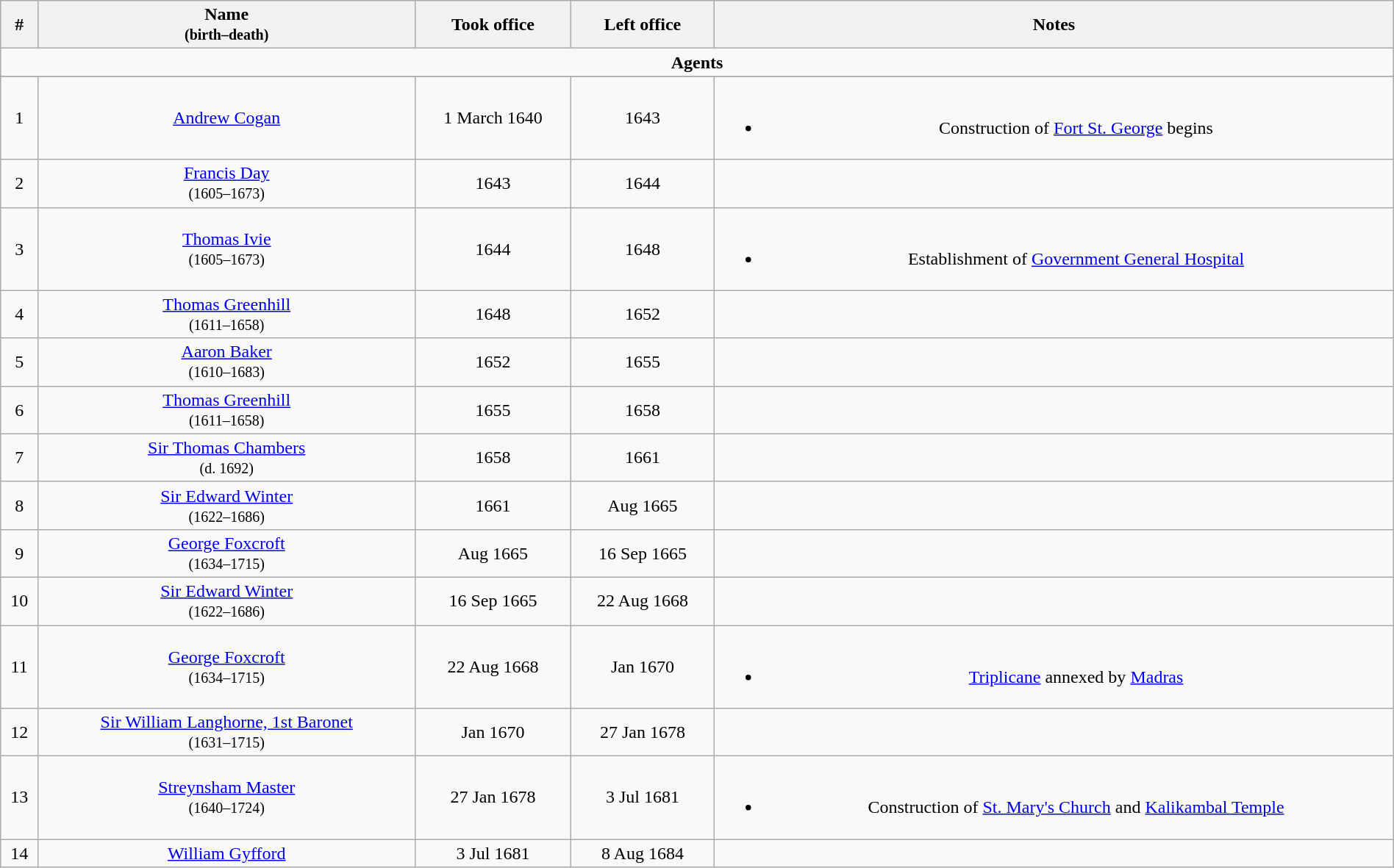<table class="wikitable" width="100%" style="text-align:center;">
<tr>
<th>#</th>
<th>Name<br><small>(birth–death)</small></th>
<th>Took office</th>
<th>Left office</th>
<th>Notes</th>
</tr>
<tr align=center>
<td colspan="7"><strong>Agents</strong></td>
</tr>
<tr align=center>
</tr>
<tr>
<td>1</td>
<td><a href='#'>Andrew Cogan</a></td>
<td>1 March 1640</td>
<td>1643</td>
<td><br><ul><li>Construction of <a href='#'>Fort St. George</a> begins</li></ul></td>
</tr>
<tr>
<td>2</td>
<td><a href='#'>Francis Day</a><br><small>(1605–1673)</small></td>
<td>1643</td>
<td>1644</td>
<td></td>
</tr>
<tr>
<td>3</td>
<td><a href='#'>Thomas Ivie</a><br><small>(1605–1673)</small></td>
<td>1644</td>
<td>1648</td>
<td><br><ul><li>Establishment of <a href='#'>Government General Hospital</a></li></ul></td>
</tr>
<tr>
<td>4</td>
<td><a href='#'>Thomas Greenhill</a><br><small>(1611–1658)</small></td>
<td>1648</td>
<td>1652</td>
<td></td>
</tr>
<tr>
<td>5</td>
<td><a href='#'>Aaron Baker</a><br><small>(1610–1683)</small></td>
<td>1652</td>
<td>1655</td>
<td></td>
</tr>
<tr>
<td>6</td>
<td><a href='#'>Thomas Greenhill</a><br><small>(1611–1658)</small></td>
<td>1655</td>
<td>1658</td>
<td></td>
</tr>
<tr>
<td>7</td>
<td><a href='#'>Sir Thomas Chambers</a><br><small>(d. 1692)</small></td>
<td>1658</td>
<td>1661</td>
<td></td>
</tr>
<tr>
<td>8</td>
<td><a href='#'>Sir Edward Winter</a><br><small>(1622–1686)</small></td>
<td>1661</td>
<td>Aug 1665</td>
<td></td>
</tr>
<tr>
<td>9</td>
<td><a href='#'>George Foxcroft</a><br><small>(1634–1715)</small></td>
<td>Aug 1665</td>
<td>16 Sep 1665</td>
<td></td>
</tr>
<tr>
<td>10</td>
<td><a href='#'>Sir Edward Winter</a><br><small>(1622–1686)</small></td>
<td>16 Sep 1665</td>
<td>22 Aug 1668</td>
<td></td>
</tr>
<tr>
<td>11</td>
<td><a href='#'>George Foxcroft</a><br><small>(1634–1715)</small></td>
<td>22 Aug 1668</td>
<td>Jan 1670</td>
<td><br><ul><li><a href='#'>Triplicane</a> annexed by <a href='#'>Madras</a></li></ul></td>
</tr>
<tr>
<td>12</td>
<td><a href='#'>Sir William Langhorne, 1st Baronet</a><br><small>(1631–1715)</small></td>
<td>Jan 1670</td>
<td>27 Jan 1678</td>
<td></td>
</tr>
<tr>
<td>13</td>
<td><a href='#'>Streynsham Master</a><br><small>(1640–1724)</small></td>
<td>27 Jan 1678</td>
<td>3 Jul 1681</td>
<td><br><ul><li>Construction of <a href='#'>St. Mary's Church</a> and <a href='#'>Kalikambal Temple</a></li></ul></td>
</tr>
<tr>
<td>14</td>
<td><a href='#'>William Gyfford</a></td>
<td>3 Jul 1681</td>
<td>8 Aug 1684</td>
<td></td>
</tr>
</table>
